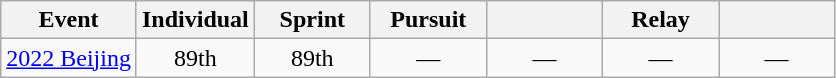<table class="wikitable" style="text-align: center;">
<tr ">
<th>Event</th>
<th style="width:70px;">Individual</th>
<th style="width:70px;">Sprint</th>
<th style="width:70px;">Pursuit</th>
<th style="width:70px;"></th>
<th style="width:70px;">Relay</th>
<th style="width:70px;"></th>
</tr>
<tr>
<td align="left"> <a href='#'>2022 Beijing</a></td>
<td>89th</td>
<td>89th</td>
<td>—</td>
<td>—</td>
<td>—</td>
<td>—</td>
</tr>
</table>
